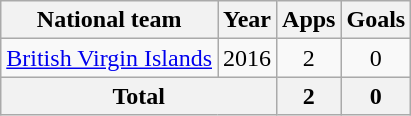<table class="wikitable" style="text-align:center">
<tr>
<th>National team</th>
<th>Year</th>
<th>Apps</th>
<th>Goals</th>
</tr>
<tr>
<td rowspan=1><a href='#'>British Virgin Islands</a></td>
<td>2016</td>
<td>2</td>
<td>0</td>
</tr>
<tr>
<th colspan=2>Total</th>
<th>2</th>
<th>0</th>
</tr>
</table>
